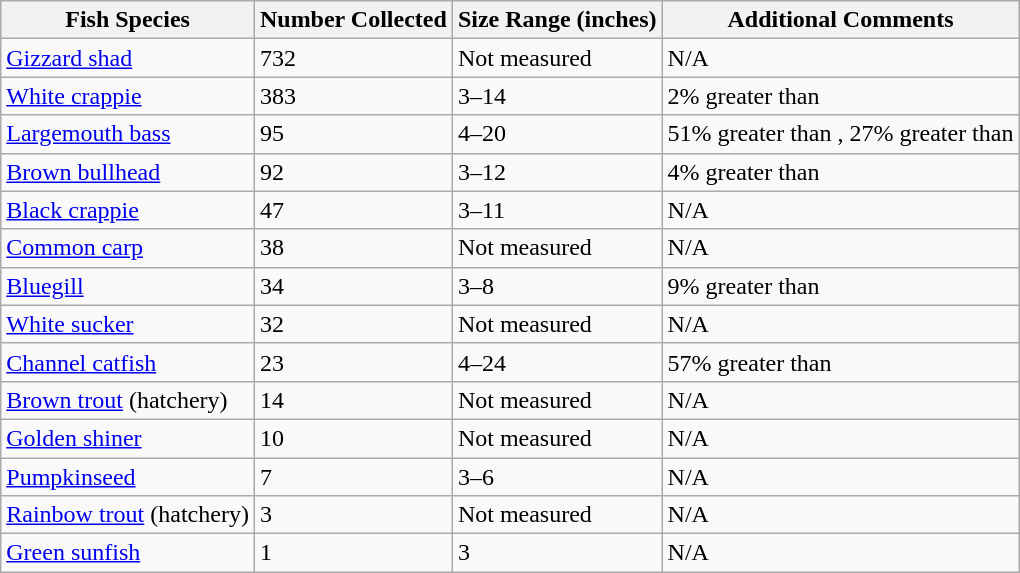<table class="wikitable sortable" border="1">
<tr>
<th>Fish Species</th>
<th>Number Collected</th>
<th>Size Range (inches)</th>
<th>Additional Comments</th>
</tr>
<tr>
<td><a href='#'>Gizzard shad</a></td>
<td>732</td>
<td>Not measured</td>
<td>N/A</td>
</tr>
<tr>
<td><a href='#'>White crappie</a></td>
<td>383</td>
<td>3–14</td>
<td>2% greater than </td>
</tr>
<tr>
<td><a href='#'>Largemouth bass</a></td>
<td>95</td>
<td>4–20</td>
<td>51% greater than , 27% greater than </td>
</tr>
<tr>
<td><a href='#'>Brown bullhead</a></td>
<td>92</td>
<td>3–12</td>
<td>4% greater than </td>
</tr>
<tr>
<td><a href='#'>Black crappie</a></td>
<td>47</td>
<td>3–11</td>
<td>N/A</td>
</tr>
<tr>
<td><a href='#'>Common carp</a></td>
<td>38</td>
<td>Not measured</td>
<td>N/A</td>
</tr>
<tr>
<td><a href='#'>Bluegill</a></td>
<td>34</td>
<td>3–8</td>
<td>9% greater than </td>
</tr>
<tr>
<td><a href='#'>White sucker</a></td>
<td>32</td>
<td>Not measured</td>
<td>N/A</td>
</tr>
<tr>
<td><a href='#'>Channel catfish</a></td>
<td>23</td>
<td>4–24</td>
<td>57% greater than </td>
</tr>
<tr>
<td><a href='#'>Brown trout</a> (hatchery)</td>
<td>14</td>
<td>Not measured</td>
<td>N/A</td>
</tr>
<tr>
<td><a href='#'>Golden shiner</a></td>
<td>10</td>
<td>Not measured</td>
<td>N/A</td>
</tr>
<tr>
<td><a href='#'>Pumpkinseed</a></td>
<td>7</td>
<td>3–6</td>
<td>N/A</td>
</tr>
<tr>
<td><a href='#'>Rainbow trout</a> (hatchery)</td>
<td>3</td>
<td>Not measured</td>
<td>N/A</td>
</tr>
<tr>
<td><a href='#'>Green sunfish</a></td>
<td>1</td>
<td>3</td>
<td>N/A</td>
</tr>
</table>
